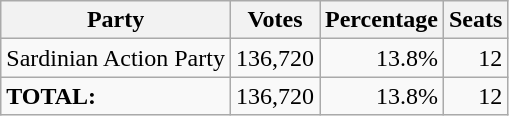<table class="wikitable mw-collapsible" style="text-align:right">
<tr>
<th>Party</th>
<th>Votes</th>
<th>Percentage</th>
<th>Seats</th>
</tr>
<tr>
<td style="text-align:left;">Sardinian Action Party</td>
<td>136,720</td>
<td>13.8%</td>
<td>12</td>
</tr>
<tr>
<td style="text-align:left;"><strong>TOTAL:</strong></td>
<td>136,720</td>
<td>13.8%</td>
<td>12</td>
</tr>
</table>
